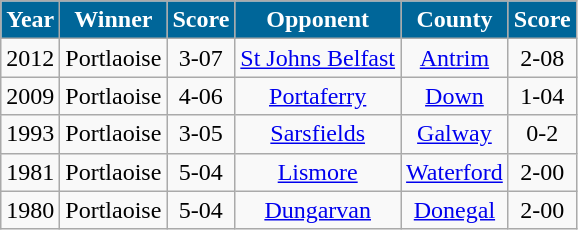<table class="wikitable" style="text-align:center;">
<tr>
<th style="background:#069;color:white">Year</th>
<th style="background:#069;color:white">Winner</th>
<th style="background:#069;color:white">Score</th>
<th style="background:#069;color:white">Opponent</th>
<th style="background:#069;color:white">County</th>
<th style="background:#069;color:white">Score</th>
</tr>
<tr>
<td>2012</td>
<td> Portlaoise</td>
<td>3-07</td>
<td><a href='#'>St Johns Belfast</a></td>
<td><a href='#'>Antrim</a></td>
<td>2-08</td>
</tr>
<tr>
<td>2009</td>
<td> Portlaoise</td>
<td>4-06</td>
<td><a href='#'>Portaferry</a></td>
<td><a href='#'>Down</a></td>
<td>1-04</td>
</tr>
<tr>
<td>1993</td>
<td> Portlaoise</td>
<td>3-05</td>
<td><a href='#'>Sarsfields</a></td>
<td><a href='#'>Galway</a></td>
<td>0-2</td>
</tr>
<tr>
<td>1981</td>
<td> Portlaoise</td>
<td>5-04</td>
<td><a href='#'>Lismore</a></td>
<td><a href='#'>Waterford</a></td>
<td>2-00</td>
</tr>
<tr>
<td>1980</td>
<td> Portlaoise</td>
<td>5-04</td>
<td><a href='#'>Dungarvan</a></td>
<td><a href='#'>Donegal</a></td>
<td>2-00</td>
</tr>
</table>
